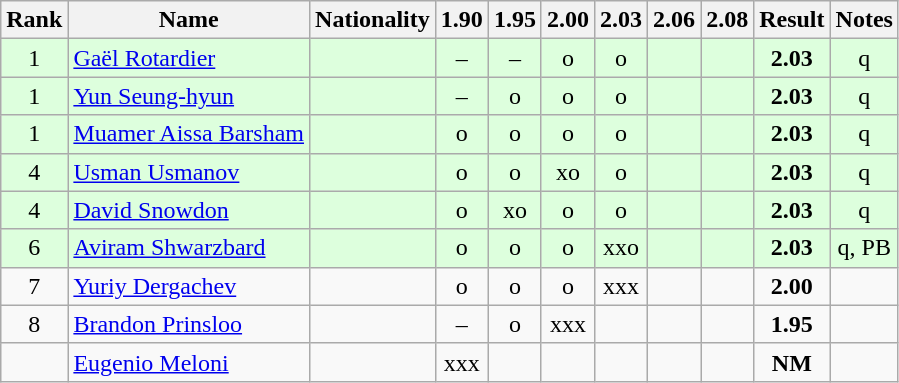<table class="wikitable sortable" style="text-align:center">
<tr>
<th>Rank</th>
<th>Name</th>
<th>Nationality</th>
<th>1.90</th>
<th>1.95</th>
<th>2.00</th>
<th>2.03</th>
<th>2.06</th>
<th>2.08</th>
<th>Result</th>
<th>Notes</th>
</tr>
<tr bgcolor=ddffdd>
<td>1</td>
<td align=left><a href='#'>Gaël Rotardier</a></td>
<td align=left></td>
<td>–</td>
<td>–</td>
<td>o</td>
<td>o</td>
<td></td>
<td></td>
<td><strong>2.03</strong></td>
<td>q</td>
</tr>
<tr bgcolor=ddffdd>
<td>1</td>
<td align=left><a href='#'>Yun Seung-hyun</a></td>
<td align=left></td>
<td>–</td>
<td>o</td>
<td>o</td>
<td>o</td>
<td></td>
<td></td>
<td><strong>2.03</strong></td>
<td>q</td>
</tr>
<tr bgcolor=ddffdd>
<td>1</td>
<td align=left><a href='#'>Muamer Aissa Barsham</a></td>
<td align=left></td>
<td>o</td>
<td>o</td>
<td>o</td>
<td>o</td>
<td></td>
<td></td>
<td><strong>2.03</strong></td>
<td>q</td>
</tr>
<tr bgcolor=ddffdd>
<td>4</td>
<td align=left><a href='#'>Usman Usmanov</a></td>
<td align=left></td>
<td>o</td>
<td>o</td>
<td>xo</td>
<td>o</td>
<td></td>
<td></td>
<td><strong>2.03</strong></td>
<td>q</td>
</tr>
<tr bgcolor=ddffdd>
<td>4</td>
<td align=left><a href='#'>David Snowdon</a></td>
<td align=left></td>
<td>o</td>
<td>xo</td>
<td>o</td>
<td>o</td>
<td></td>
<td></td>
<td><strong>2.03</strong></td>
<td>q</td>
</tr>
<tr bgcolor=ddffdd>
<td>6</td>
<td align=left><a href='#'>Aviram Shwarzbard</a></td>
<td align=left></td>
<td>o</td>
<td>o</td>
<td>o</td>
<td>xxo</td>
<td></td>
<td></td>
<td><strong>2.03</strong></td>
<td>q, PB</td>
</tr>
<tr>
<td>7</td>
<td align=left><a href='#'>Yuriy Dergachev</a></td>
<td align=left></td>
<td>o</td>
<td>o</td>
<td>o</td>
<td>xxx</td>
<td></td>
<td></td>
<td><strong>2.00</strong></td>
<td></td>
</tr>
<tr>
<td>8</td>
<td align=left><a href='#'>Brandon Prinsloo</a></td>
<td align=left></td>
<td>–</td>
<td>o</td>
<td>xxx</td>
<td></td>
<td></td>
<td></td>
<td><strong>1.95</strong></td>
<td></td>
</tr>
<tr>
<td></td>
<td align=left><a href='#'>Eugenio Meloni</a></td>
<td align=left></td>
<td>xxx</td>
<td></td>
<td></td>
<td></td>
<td></td>
<td></td>
<td><strong>NM</strong></td>
<td></td>
</tr>
</table>
